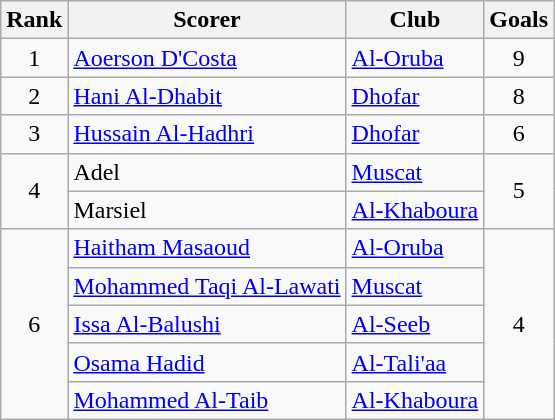<table class="wikitable" style="text-align:center">
<tr>
<th>Rank</th>
<th>Scorer</th>
<th>Club</th>
<th>Goals</th>
</tr>
<tr>
<td rowspan="1">1</td>
<td align="left"> <a href='#'>Aoerson D'Costa</a></td>
<td align="left"><a href='#'>Al-Oruba</a></td>
<td rowspan="1">9</td>
</tr>
<tr>
<td rowspan="1">2</td>
<td align="left"> <a href='#'>Hani Al-Dhabit</a></td>
<td align="left"><a href='#'>Dhofar</a></td>
<td rowspan="1">8</td>
</tr>
<tr>
<td rowspan="1">3</td>
<td align="left"> <a href='#'>Hussain Al-Hadhri</a></td>
<td align="left"><a href='#'>Dhofar</a></td>
<td rowspan="1">6</td>
</tr>
<tr>
<td rowspan="2">4</td>
<td align="left"> Adel</td>
<td align="left"><a href='#'>Muscat</a></td>
<td rowspan="2">5</td>
</tr>
<tr>
<td align="left"> Marsiel</td>
<td align="left"><a href='#'>Al-Khaboura</a></td>
</tr>
<tr>
<td rowspan="5">6</td>
<td align="left"> <a href='#'>Haitham Masaoud</a></td>
<td align="left"><a href='#'>Al-Oruba</a></td>
<td rowspan="5">4</td>
</tr>
<tr>
<td align="left"> <a href='#'>Mohammed Taqi Al-Lawati</a></td>
<td align="left"><a href='#'>Muscat</a></td>
</tr>
<tr>
<td align="left"> <a href='#'>Issa Al-Balushi</a></td>
<td align="left"><a href='#'>Al-Seeb</a></td>
</tr>
<tr>
<td align="left"> <a href='#'>Osama Hadid</a></td>
<td align="left"><a href='#'>Al-Tali'aa</a></td>
</tr>
<tr>
<td align="left"> <a href='#'>Mohammed Al-Taib</a></td>
<td align="left"><a href='#'>Al-Khaboura</a></td>
</tr>
</table>
